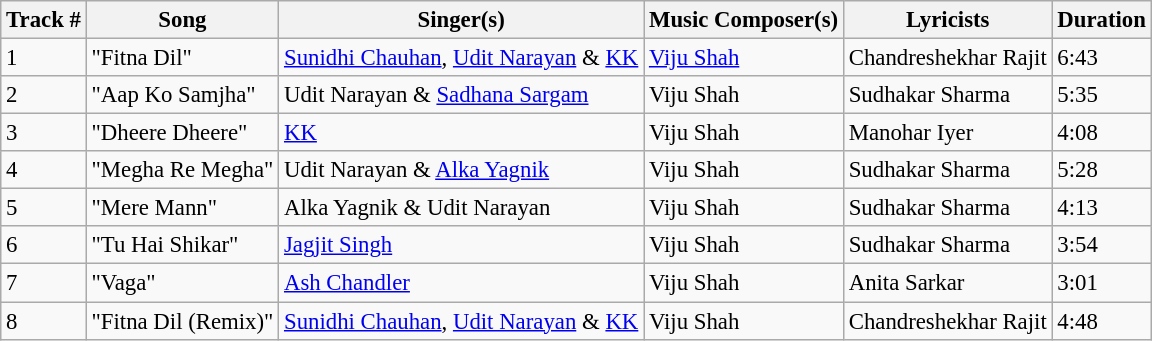<table class="wikitable" style="font-size:95%;">
<tr>
<th>Track #</th>
<th>Song</th>
<th>Singer(s)</th>
<th>Music Composer(s)</th>
<th>Lyricists</th>
<th>Duration</th>
</tr>
<tr>
<td>1</td>
<td>"Fitna Dil"</td>
<td><a href='#'>Sunidhi Chauhan</a>, <a href='#'>Udit Narayan</a> & <a href='#'>KK</a></td>
<td><a href='#'>Viju Shah</a></td>
<td>Chandreshekhar Rajit</td>
<td>6:43</td>
</tr>
<tr>
<td>2</td>
<td>"Aap Ko Samjha"</td>
<td>Udit Narayan & <a href='#'>Sadhana Sargam</a></td>
<td>Viju Shah</td>
<td>Sudhakar Sharma</td>
<td>5:35</td>
</tr>
<tr>
<td>3</td>
<td>"Dheere Dheere"</td>
<td><a href='#'>KK</a></td>
<td>Viju Shah</td>
<td>Manohar Iyer</td>
<td>4:08</td>
</tr>
<tr>
<td>4</td>
<td>"Megha Re Megha"</td>
<td>Udit Narayan & <a href='#'>Alka Yagnik</a></td>
<td>Viju Shah</td>
<td>Sudhakar Sharma</td>
<td>5:28</td>
</tr>
<tr>
<td>5</td>
<td>"Mere Mann"</td>
<td>Alka Yagnik & Udit Narayan</td>
<td>Viju Shah</td>
<td>Sudhakar Sharma</td>
<td>4:13</td>
</tr>
<tr>
<td>6</td>
<td>"Tu Hai Shikar"</td>
<td><a href='#'>Jagjit Singh</a></td>
<td>Viju Shah</td>
<td>Sudhakar Sharma</td>
<td>3:54</td>
</tr>
<tr>
<td>7</td>
<td>"Vaga"</td>
<td><a href='#'>Ash Chandler</a></td>
<td>Viju Shah</td>
<td>Anita Sarkar</td>
<td>3:01</td>
</tr>
<tr>
<td>8</td>
<td>"Fitna Dil (Remix)"</td>
<td><a href='#'>Sunidhi Chauhan</a>,  <a href='#'>Udit Narayan</a> & <a href='#'>KK</a></td>
<td>Viju Shah</td>
<td>Chandreshekhar Rajit</td>
<td>4:48</td>
</tr>
</table>
